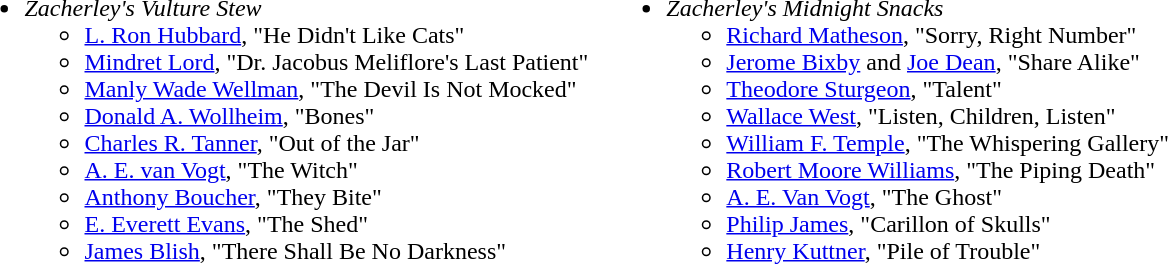<table cellspacing=10 style="background-color:transparent;">
<tr>
<td valign=top><br><ul><li><em>Zacherley's Vulture Stew</em><ul><li><a href='#'>L. Ron Hubbard</a>, "He Didn't Like Cats"</li><li><a href='#'>Mindret Lord</a>, "Dr. Jacobus Meliflore's Last Patient"</li><li><a href='#'>Manly Wade Wellman</a>, "The Devil Is Not Mocked"</li><li><a href='#'>Donald A. Wollheim</a>, "Bones"</li><li><a href='#'>Charles R. Tanner</a>, "Out of the Jar"</li><li><a href='#'>A. E. van Vogt</a>, "The Witch"</li><li><a href='#'>Anthony Boucher</a>, "They Bite"</li><li><a href='#'>E. Everett Evans</a>, "The Shed"</li><li><a href='#'>James Blish</a>, "There Shall Be No Darkness"</li></ul></li></ul></td>
<td valign=top><br><ul><li><em>Zacherley's Midnight Snacks</em><ul><li><a href='#'>Richard Matheson</a>, "Sorry, Right Number"</li><li><a href='#'>Jerome Bixby</a> and <a href='#'>Joe Dean</a>, "Share Alike"</li><li><a href='#'>Theodore Sturgeon</a>, "Talent"</li><li><a href='#'>Wallace West</a>, "Listen, Children, Listen"</li><li><a href='#'>William F. Temple</a>, "The Whispering Gallery"</li><li><a href='#'>Robert Moore Williams</a>, "The Piping Death"</li><li><a href='#'>A. E. Van Vogt</a>, "The Ghost"</li><li><a href='#'>Philip James</a>, "Carillon of Skulls"</li><li><a href='#'>Henry Kuttner</a>, "Pile of Trouble"</li></ul></li></ul></td>
</tr>
</table>
